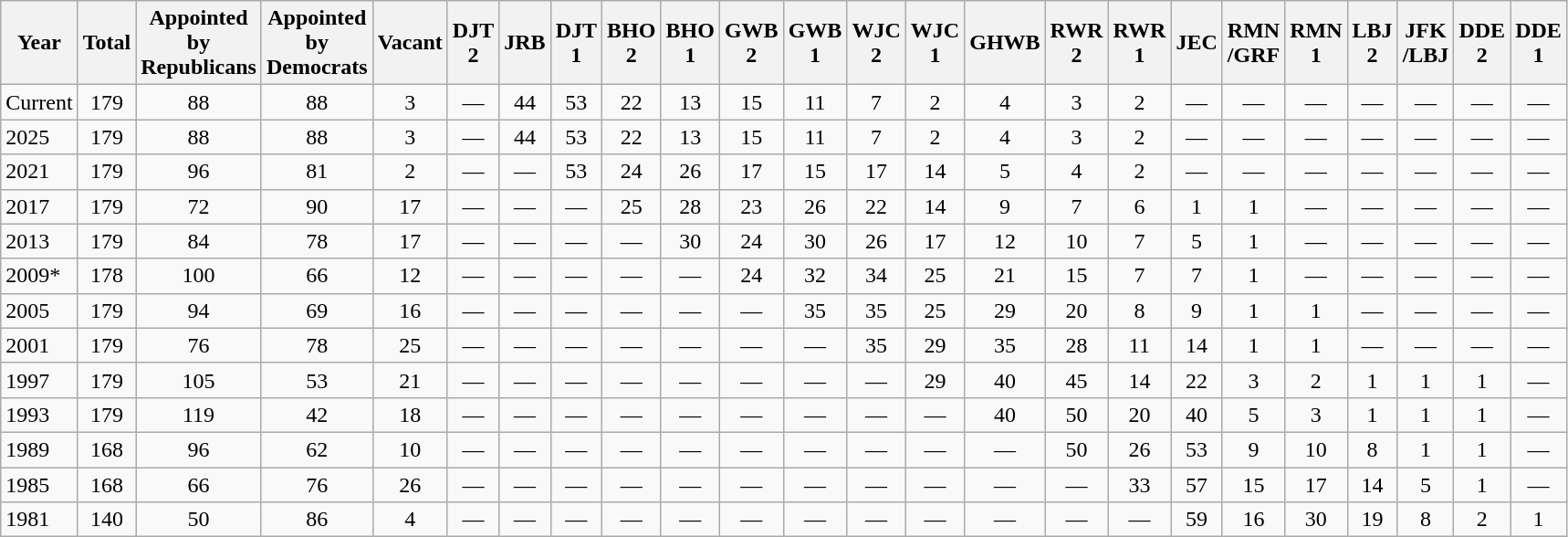<table class="wikitable" style="text-align:center;">
<tr>
<th>Year</th>
<th>Total</th>
<th>Appointed<br>by<br>Republicans</th>
<th>Appointed<br>by<br>Democrats</th>
<th>Vacant</th>
<th>DJT<br>2</th>
<th>JRB</th>
<th>DJT <br>1</th>
<th>BHO<br>2</th>
<th>BHO<br>1</th>
<th>GWB<br>2</th>
<th>GWB<br>1</th>
<th>WJC<br>2</th>
<th>WJC<br>1</th>
<th>GHWB</th>
<th>RWR<br>2</th>
<th>RWR<br>1</th>
<th>JEC</th>
<th>RMN<br>/GRF</th>
<th>RMN<br>1</th>
<th>LBJ<br>2</th>
<th>JFK<br>/LBJ</th>
<th>DDE<br>2</th>
<th>DDE<br>1</th>
</tr>
<tr>
<td style="text-align:left;">Current</td>
<td>179</td>
<td>88</td>
<td>88</td>
<td>3</td>
<td>—</td>
<td>44</td>
<td>53</td>
<td>22</td>
<td>13</td>
<td>15</td>
<td>11</td>
<td>7</td>
<td>2</td>
<td>4</td>
<td>3</td>
<td>2</td>
<td>—</td>
<td>—</td>
<td>—</td>
<td>—</td>
<td>—</td>
<td>—</td>
<td>—</td>
</tr>
<tr>
<td style="text-align:left;">2025</td>
<td>179</td>
<td>88</td>
<td>88</td>
<td>3</td>
<td>—</td>
<td>44</td>
<td>53</td>
<td>22</td>
<td>13</td>
<td>15</td>
<td>11</td>
<td>7</td>
<td>2</td>
<td>4</td>
<td>3</td>
<td>2</td>
<td>—</td>
<td>—</td>
<td>—</td>
<td>—</td>
<td>—</td>
<td>—</td>
<td>—</td>
</tr>
<tr>
<td style="text-align:left;">2021</td>
<td>179</td>
<td>96</td>
<td>81</td>
<td>2</td>
<td>—</td>
<td>—</td>
<td>53</td>
<td>24</td>
<td>26</td>
<td>17</td>
<td>15</td>
<td>17</td>
<td>14</td>
<td>5</td>
<td>4</td>
<td>2</td>
<td>—</td>
<td>—</td>
<td>—</td>
<td>—</td>
<td>—</td>
<td>—</td>
<td>—</td>
</tr>
<tr>
<td style="text-align:left;">2017</td>
<td>179</td>
<td>72</td>
<td>90</td>
<td>17</td>
<td>—</td>
<td>—</td>
<td>—</td>
<td>25</td>
<td>28</td>
<td>23</td>
<td>26</td>
<td>22</td>
<td>14</td>
<td>9</td>
<td>7</td>
<td>6</td>
<td>1</td>
<td>1</td>
<td>—</td>
<td>—</td>
<td>—</td>
<td>—</td>
<td>—</td>
</tr>
<tr>
<td style="text-align:left;">2013</td>
<td>179</td>
<td>84</td>
<td>78</td>
<td>17</td>
<td>—</td>
<td>—</td>
<td>—</td>
<td>—</td>
<td>30</td>
<td>24</td>
<td>30</td>
<td>26</td>
<td>17</td>
<td>12</td>
<td>10</td>
<td>7</td>
<td>5</td>
<td>1</td>
<td>—</td>
<td>—</td>
<td>—</td>
<td>—</td>
<td>—</td>
</tr>
<tr>
<td style="text-align:left;">2009*</td>
<td>178</td>
<td>100</td>
<td>66</td>
<td>12</td>
<td>—</td>
<td>—</td>
<td>—</td>
<td>—</td>
<td>—</td>
<td>24</td>
<td>32</td>
<td>34</td>
<td>25</td>
<td>21</td>
<td>15</td>
<td>7</td>
<td>7</td>
<td>1</td>
<td>—</td>
<td>—</td>
<td>—</td>
<td>—</td>
<td>—</td>
</tr>
<tr>
<td style="text-align:left;">2005</td>
<td>179</td>
<td>94</td>
<td>69</td>
<td>16</td>
<td>—</td>
<td>—</td>
<td>—</td>
<td>—</td>
<td>—</td>
<td>—</td>
<td>35</td>
<td>35</td>
<td>25</td>
<td>29</td>
<td>20</td>
<td>8</td>
<td>9</td>
<td>1</td>
<td>1</td>
<td>—</td>
<td>—</td>
<td>—</td>
<td>—</td>
</tr>
<tr>
<td style="text-align:left;">2001</td>
<td>179</td>
<td>76</td>
<td>78</td>
<td>25</td>
<td>—</td>
<td>—</td>
<td>—</td>
<td>—</td>
<td>—</td>
<td>—</td>
<td>—</td>
<td>35</td>
<td>29</td>
<td>35</td>
<td>28</td>
<td>11</td>
<td>14</td>
<td>1</td>
<td>1</td>
<td>—</td>
<td>—</td>
<td>—</td>
<td>—</td>
</tr>
<tr>
<td style="text-align:left;">1997</td>
<td>179</td>
<td>105</td>
<td>53</td>
<td>21</td>
<td>—</td>
<td>—</td>
<td>—</td>
<td>—</td>
<td>—</td>
<td>—</td>
<td>—</td>
<td>—</td>
<td>29</td>
<td>40</td>
<td>45</td>
<td>14</td>
<td>22</td>
<td>3</td>
<td>2</td>
<td>1</td>
<td>1</td>
<td>1</td>
<td>—</td>
</tr>
<tr>
<td style="text-align:left;">1993</td>
<td>179</td>
<td>119</td>
<td>42</td>
<td>18</td>
<td>—</td>
<td>—</td>
<td>—</td>
<td>—</td>
<td>—</td>
<td>—</td>
<td>—</td>
<td>—</td>
<td>—</td>
<td>40</td>
<td>50</td>
<td>20</td>
<td>40</td>
<td>5</td>
<td>3</td>
<td>1</td>
<td>1</td>
<td>1</td>
<td>—</td>
</tr>
<tr>
<td style="text-align:left;">1989</td>
<td>168</td>
<td>96</td>
<td>62</td>
<td>10</td>
<td>—</td>
<td>—</td>
<td>—</td>
<td>—</td>
<td>—</td>
<td>—</td>
<td>—</td>
<td>—</td>
<td>—</td>
<td>—</td>
<td>50</td>
<td>26</td>
<td>53</td>
<td>9</td>
<td>10</td>
<td>8</td>
<td>1</td>
<td>1</td>
<td>—</td>
</tr>
<tr>
<td style="text-align:left;">1985</td>
<td>168</td>
<td>66</td>
<td>76</td>
<td>26</td>
<td>—</td>
<td>—</td>
<td>—</td>
<td>—</td>
<td>—</td>
<td>—</td>
<td>—</td>
<td>—</td>
<td>—</td>
<td>—</td>
<td>—</td>
<td>33</td>
<td>57</td>
<td>15</td>
<td>17</td>
<td>14</td>
<td>5</td>
<td>1</td>
<td>—</td>
</tr>
<tr>
<td style="text-align:left;">1981</td>
<td>140</td>
<td>50</td>
<td>86</td>
<td>4</td>
<td>—</td>
<td>—</td>
<td>—</td>
<td>—</td>
<td>—</td>
<td>—</td>
<td>—</td>
<td>—</td>
<td>—</td>
<td>—</td>
<td>—</td>
<td>—</td>
<td>59</td>
<td>16</td>
<td>30</td>
<td>19</td>
<td>8</td>
<td>2</td>
<td>1</td>
</tr>
</table>
